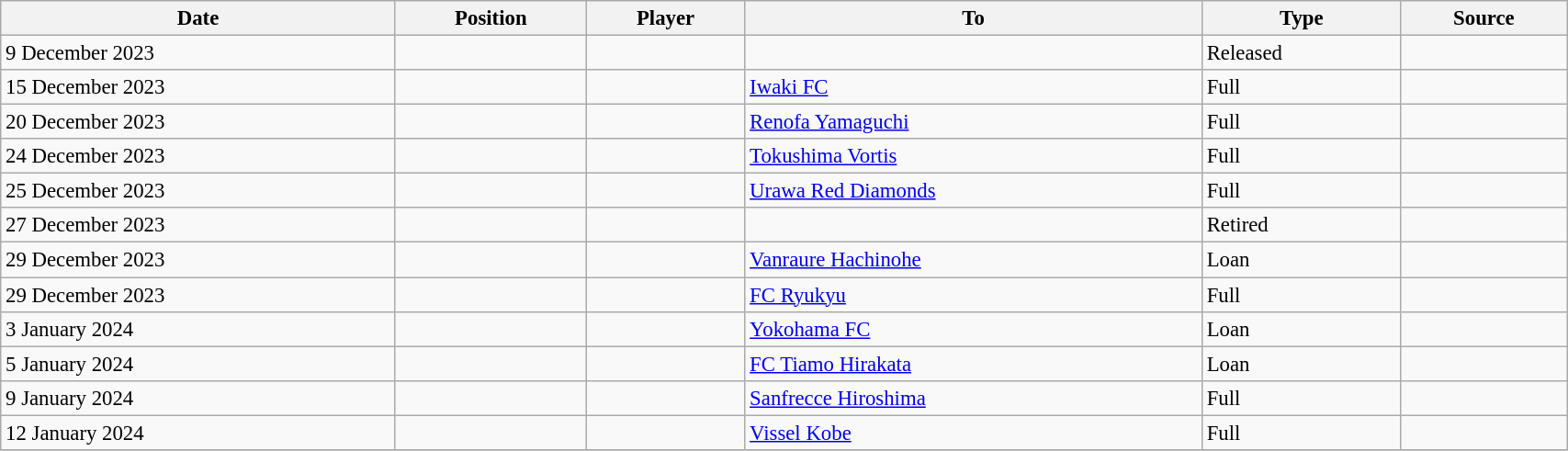<table class="wikitable sortable" style="width:90%; text-align:center; font-size:95%; text-align:left;">
<tr>
<th>Date</th>
<th>Position</th>
<th>Player</th>
<th>To</th>
<th>Type</th>
<th>Source</th>
</tr>
<tr>
<td>9 December 2023</td>
<td></td>
<td></td>
<td></td>
<td>Released</td>
<td></td>
</tr>
<tr>
<td>15 December 2023</td>
<td></td>
<td></td>
<td> <a href='#'>Iwaki FC</a></td>
<td>Full</td>
<td></td>
</tr>
<tr>
<td>20 December 2023</td>
<td></td>
<td></td>
<td> <a href='#'>Renofa Yamaguchi</a></td>
<td>Full</td>
<td></td>
</tr>
<tr>
<td>24 December 2023</td>
<td></td>
<td></td>
<td> <a href='#'>Tokushima Vortis</a></td>
<td>Full</td>
<td></td>
</tr>
<tr>
<td>25 December 2023</td>
<td></td>
<td></td>
<td> <a href='#'>Urawa Red Diamonds</a></td>
<td>Full</td>
<td></td>
</tr>
<tr>
<td>27 December 2023</td>
<td></td>
<td></td>
<td></td>
<td>Retired</td>
<td></td>
</tr>
<tr>
<td>29 December 2023</td>
<td></td>
<td></td>
<td> <a href='#'>Vanraure Hachinohe</a></td>
<td>Loan</td>
<td></td>
</tr>
<tr>
<td>29 December 2023</td>
<td></td>
<td></td>
<td> <a href='#'>FC Ryukyu</a></td>
<td>Full</td>
<td></td>
</tr>
<tr>
<td>3 January 2024</td>
<td></td>
<td></td>
<td> <a href='#'>Yokohama FC</a></td>
<td>Loan</td>
<td></td>
</tr>
<tr>
<td>5 January 2024</td>
<td></td>
<td></td>
<td> <a href='#'>FC Tiamo Hirakata</a></td>
<td>Loan</td>
<td></td>
</tr>
<tr>
<td>9 January 2024</td>
<td></td>
<td></td>
<td> <a href='#'>Sanfrecce Hiroshima</a></td>
<td>Full</td>
<td></td>
</tr>
<tr>
<td>12 January 2024</td>
<td></td>
<td></td>
<td> <a href='#'>Vissel Kobe</a></td>
<td>Full</td>
<td></td>
</tr>
<tr>
</tr>
</table>
